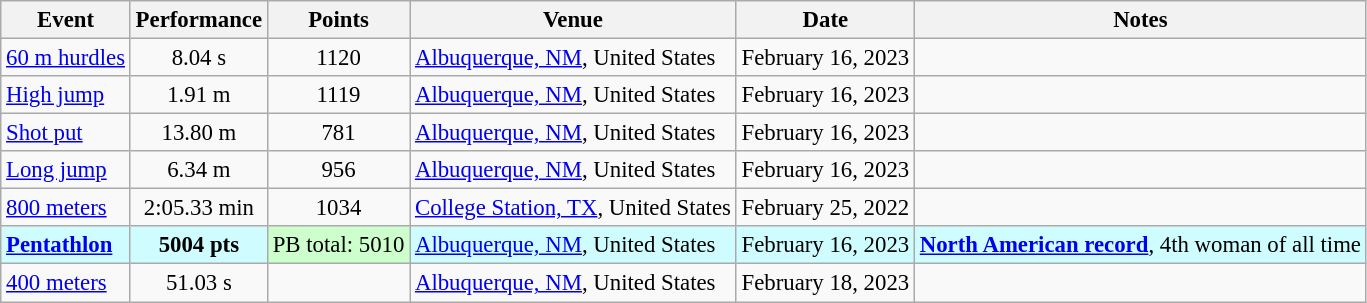<table class="wikitable" style="font-size: 95%;">
<tr>
<th scope=col>Event</th>
<th scope=col>Performance</th>
<th scope=col>Points</th>
<th scope=col>Venue</th>
<th scope=col>Date</th>
<th scope=col>Notes</th>
</tr>
<tr>
<td><a href='#'>60 m hurdles</a></td>
<td align=center>8.04 s</td>
<td align=center>1120</td>
<td><a href='#'>Albuquerque, NM</a>, United States</td>
<td align=right>February 16, 2023</td>
<td></td>
</tr>
<tr>
<td><a href='#'>High jump</a></td>
<td align=center>1.91 m</td>
<td align=center>1119</td>
<td><a href='#'>Albuquerque, NM</a>, United States</td>
<td align=right>February 16, 2023</td>
<td></td>
</tr>
<tr>
<td><a href='#'>Shot put</a></td>
<td align=center>13.80 m</td>
<td align=center>781</td>
<td><a href='#'>Albuquerque, NM</a>, United States</td>
<td align=right>February 16, 2023</td>
<td></td>
</tr>
<tr>
<td><a href='#'>Long jump</a></td>
<td align=center>6.34 m</td>
<td align=center>956</td>
<td><a href='#'>Albuquerque, NM</a>, United States</td>
<td align=right>February 16, 2023</td>
<td></td>
</tr>
<tr>
<td><a href='#'>800 meters</a></td>
<td align=center>2:05.33 min</td>
<td align=center>1034</td>
<td><a href='#'>College Station, TX</a>, United States</td>
<td align=right>February 25, 2022</td>
<td></td>
</tr>
<tr bgcolor=#cffcff>
<td><strong><a href='#'>Pentathlon</a></strong></td>
<td align=center><strong>5004 pts</strong></td>
<td align=center bgcolor=#ccffcc>PB total: 5010</td>
<td><a href='#'>Albuquerque, NM</a>, United States</td>
<td align=right>February 16, 2023</td>
<td><strong><a href='#'>North American record</a></strong>, 4th woman of all time</td>
</tr>
<tr>
<td><a href='#'>400 meters</a></td>
<td align=center>51.03 s</td>
<td></td>
<td><a href='#'>Albuquerque, NM</a>, United States</td>
<td align=right>February 18, 2023</td>
<td></td>
</tr>
</table>
